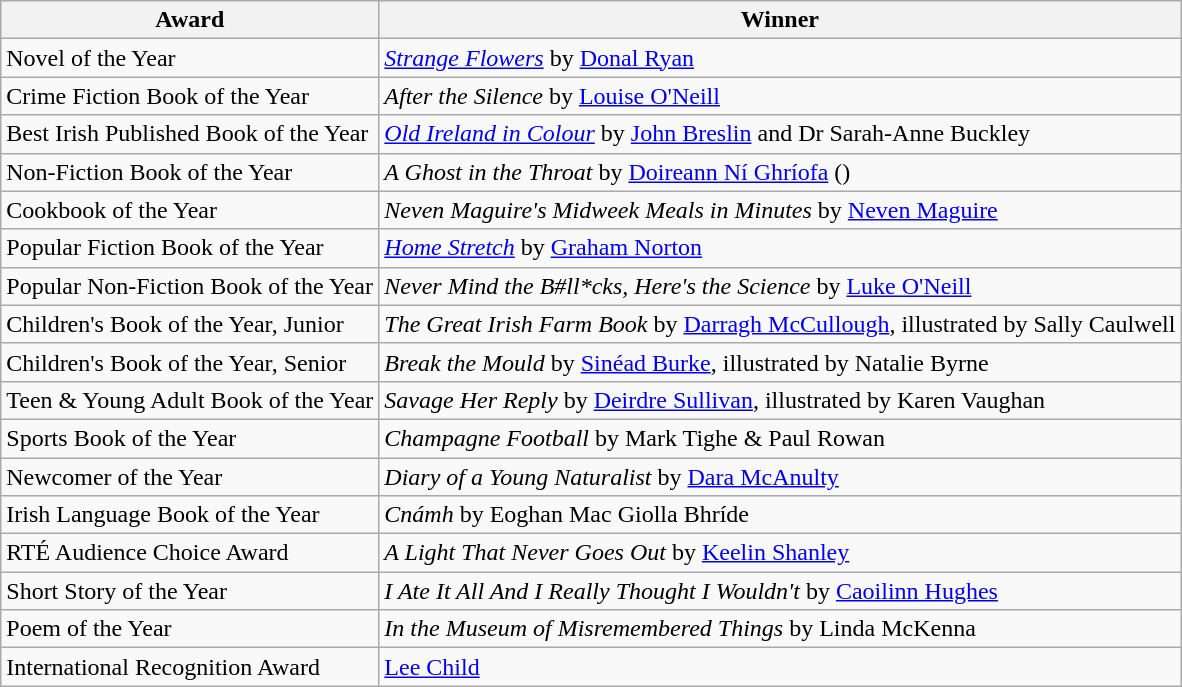<table class="wikitable">
<tr>
<th>Award</th>
<th>Winner</th>
</tr>
<tr>
<td>Novel of the Year</td>
<td><em><a href='#'>Strange Flowers</a></em> by <a href='#'>Donal Ryan</a></td>
</tr>
<tr>
<td>Crime Fiction Book of the Year</td>
<td><em>After the Silence</em> by <a href='#'>Louise O'Neill</a></td>
</tr>
<tr>
<td>Best Irish Published Book of the Year</td>
<td><em><a href='#'>Old Ireland in Colour</a></em> by <a href='#'>John Breslin</a> and Dr Sarah-Anne Buckley</td>
</tr>
<tr>
<td>Non-Fiction Book of the Year</td>
<td><em>A Ghost in the Throat</em> by <a href='#'>Doireann Ní Ghríofa</a> ()</td>
</tr>
<tr>
<td>Cookbook of the Year</td>
<td><em>Neven Maguire's Midweek Meals in Minutes</em> by <a href='#'>Neven Maguire</a></td>
</tr>
<tr>
<td>Popular Fiction Book of the Year</td>
<td><em><a href='#'>Home Stretch</a></em> by <a href='#'>Graham Norton</a></td>
</tr>
<tr>
<td>Popular Non-Fiction Book of the Year</td>
<td><em>Never Mind the B#ll*cks, Here's the Science</em> by <a href='#'>Luke O'Neill</a></td>
</tr>
<tr>
<td>Children's Book of the Year, Junior</td>
<td><em>The Great Irish Farm Book</em> by <a href='#'>Darragh McCullough</a>, illustrated by Sally Caulwell</td>
</tr>
<tr>
<td>Children's Book of the Year, Senior</td>
<td><em>Break the Mould</em> by <a href='#'>Sinéad Burke</a>, illustrated by Natalie Byrne</td>
</tr>
<tr>
<td>Teen & Young Adult Book of the Year</td>
<td><em>Savage Her Reply</em> by <a href='#'>Deirdre Sullivan</a>, illustrated by Karen Vaughan</td>
</tr>
<tr>
<td>Sports Book of the Year</td>
<td><em>Champagne Football</em> by Mark Tighe & Paul Rowan</td>
</tr>
<tr>
<td>Newcomer of the Year</td>
<td><em>Diary of a Young Naturalist</em> by <a href='#'>Dara McAnulty</a></td>
</tr>
<tr>
<td>Irish Language Book of the Year</td>
<td><em>Cnámh</em> by Eoghan Mac Giolla Bhríde</td>
</tr>
<tr>
<td>RTÉ Audience Choice Award</td>
<td><em>A Light That Never Goes Out</em> by <a href='#'>Keelin Shanley</a></td>
</tr>
<tr>
<td>Short Story of the Year</td>
<td><em>I Ate It All And I Really Thought I Wouldn't</em> by <a href='#'>Caoilinn Hughes</a></td>
</tr>
<tr>
<td>Poem of the Year</td>
<td><em>In the Museum of Misremembered Things</em> by Linda McKenna</td>
</tr>
<tr>
<td>International Recognition Award</td>
<td><a href='#'>Lee Child</a></td>
</tr>
</table>
